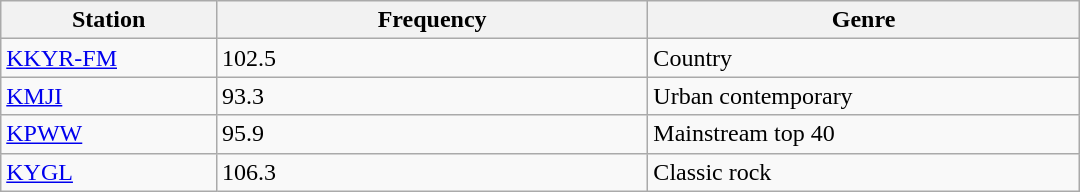<table class="wikitable" style="width:45em;">
<tr>
<th style="width:20%">Station</th>
<th style="width:40%">Frequency</th>
<th style="width:40%">Genre</th>
</tr>
<tr>
<td><a href='#'>KKYR-FM</a></td>
<td>102.5</td>
<td>Country</td>
</tr>
<tr>
<td><a href='#'>KMJI</a></td>
<td>93.3</td>
<td>Urban contemporary</td>
</tr>
<tr>
<td><a href='#'>KPWW</a></td>
<td>95.9</td>
<td>Mainstream top 40</td>
</tr>
<tr>
<td><a href='#'>KYGL</a></td>
<td>106.3</td>
<td>Classic rock</td>
</tr>
</table>
